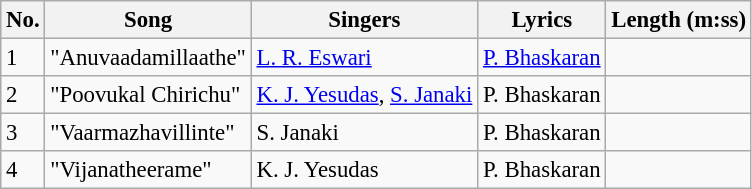<table class="wikitable" style="font-size:95%;">
<tr>
<th>No.</th>
<th>Song</th>
<th>Singers</th>
<th>Lyrics</th>
<th>Length (m:ss)</th>
</tr>
<tr>
<td>1</td>
<td>"Anuvaadamillaathe"</td>
<td><a href='#'>L. R. Eswari</a></td>
<td><a href='#'>P. Bhaskaran</a></td>
<td></td>
</tr>
<tr>
<td>2</td>
<td>"Poovukal Chirichu"</td>
<td><a href='#'>K. J. Yesudas</a>, <a href='#'>S. Janaki</a></td>
<td>P. Bhaskaran</td>
<td></td>
</tr>
<tr>
<td>3</td>
<td>"Vaarmazhavillinte"</td>
<td>S. Janaki</td>
<td>P. Bhaskaran</td>
<td></td>
</tr>
<tr>
<td>4</td>
<td>"Vijanatheerame"</td>
<td>K. J. Yesudas</td>
<td>P. Bhaskaran</td>
<td></td>
</tr>
</table>
